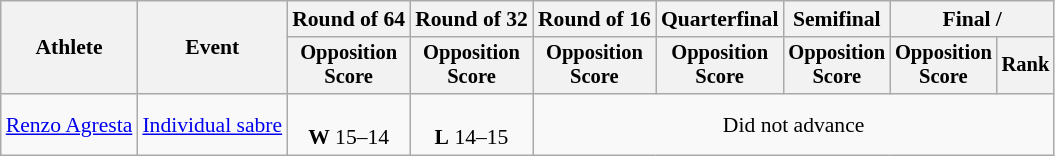<table class="wikitable" style="font-size:90%">
<tr>
<th rowspan="2">Athlete</th>
<th rowspan="2">Event</th>
<th>Round of 64</th>
<th>Round of 32</th>
<th>Round of 16</th>
<th>Quarterfinal</th>
<th>Semifinal</th>
<th colspan=2>Final / </th>
</tr>
<tr style="font-size:95%">
<th>Opposition <br> Score</th>
<th>Opposition <br> Score</th>
<th>Opposition <br> Score</th>
<th>Opposition <br> Score</th>
<th>Opposition <br> Score</th>
<th>Opposition <br> Score</th>
<th>Rank</th>
</tr>
<tr align=center>
<td align=left><a href='#'>Renzo Agresta</a></td>
<td align=left><a href='#'>Individual sabre</a></td>
<td><br><strong>W</strong> 15–14</td>
<td><br><strong>L</strong> 14–15</td>
<td colspan=5>Did not advance</td>
</tr>
</table>
